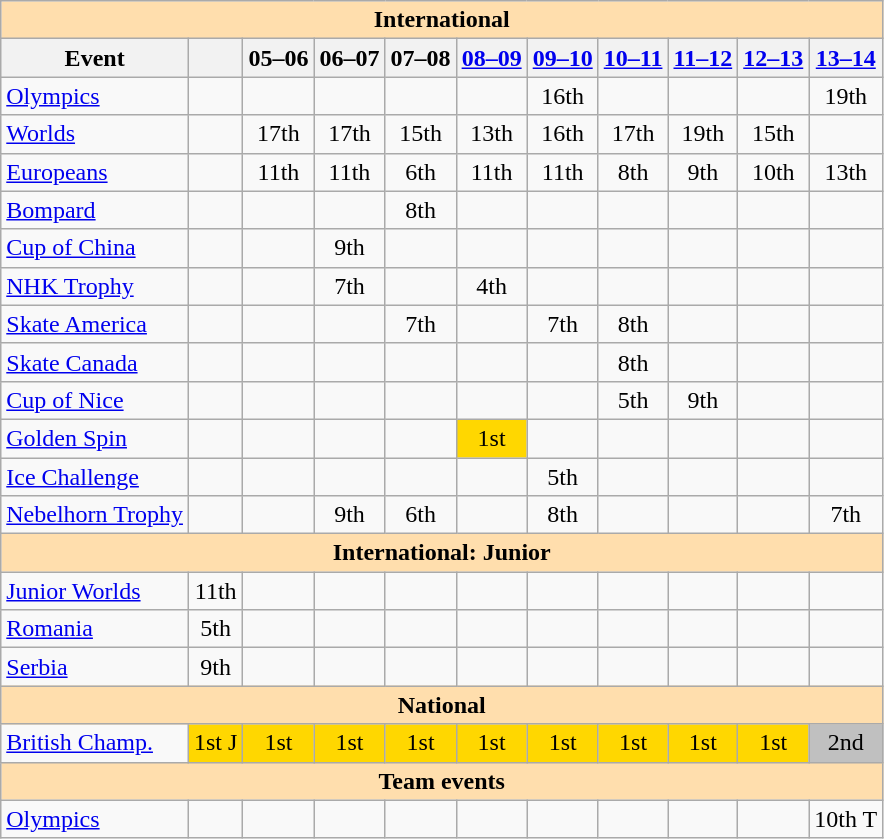<table class="wikitable" style="text-align:center">
<tr>
<th style="background-color: #ffdead; " colspan=11 align=center>International</th>
</tr>
<tr>
<th>Event</th>
<th></th>
<th>05–06</th>
<th>06–07</th>
<th>07–08</th>
<th><a href='#'>08–09</a></th>
<th><a href='#'>09–10</a></th>
<th><a href='#'>10–11</a></th>
<th><a href='#'>11–12</a></th>
<th><a href='#'>12–13</a></th>
<th><a href='#'>13–14</a></th>
</tr>
<tr>
<td align=left><a href='#'>Olympics</a></td>
<td></td>
<td></td>
<td></td>
<td></td>
<td></td>
<td>16th</td>
<td></td>
<td></td>
<td></td>
<td>19th</td>
</tr>
<tr>
<td align=left><a href='#'>Worlds</a></td>
<td></td>
<td>17th</td>
<td>17th</td>
<td>15th</td>
<td>13th</td>
<td>16th</td>
<td>17th</td>
<td>19th</td>
<td>15th</td>
<td></td>
</tr>
<tr>
<td align=left><a href='#'>Europeans</a></td>
<td></td>
<td>11th</td>
<td>11th</td>
<td>6th</td>
<td>11th</td>
<td>11th</td>
<td>8th</td>
<td>9th</td>
<td>10th</td>
<td>13th</td>
</tr>
<tr>
<td align=left> <a href='#'>Bompard</a></td>
<td></td>
<td></td>
<td></td>
<td>8th</td>
<td></td>
<td></td>
<td></td>
<td></td>
<td></td>
<td></td>
</tr>
<tr>
<td align=left> <a href='#'>Cup of China</a></td>
<td></td>
<td></td>
<td>9th</td>
<td></td>
<td></td>
<td></td>
<td></td>
<td></td>
<td></td>
<td></td>
</tr>
<tr>
<td align=left> <a href='#'>NHK Trophy</a></td>
<td></td>
<td></td>
<td>7th</td>
<td></td>
<td>4th</td>
<td></td>
<td></td>
<td></td>
<td></td>
<td></td>
</tr>
<tr>
<td align=left> <a href='#'>Skate America</a></td>
<td></td>
<td></td>
<td></td>
<td>7th</td>
<td></td>
<td>7th</td>
<td>8th</td>
<td></td>
<td></td>
<td></td>
</tr>
<tr>
<td align=left> <a href='#'>Skate Canada</a></td>
<td></td>
<td></td>
<td></td>
<td></td>
<td></td>
<td></td>
<td>8th</td>
<td></td>
<td></td>
<td></td>
</tr>
<tr>
<td align=left><a href='#'>Cup of Nice</a></td>
<td></td>
<td></td>
<td></td>
<td></td>
<td></td>
<td></td>
<td>5th</td>
<td>9th</td>
<td></td>
<td></td>
</tr>
<tr>
<td align=left><a href='#'>Golden Spin</a></td>
<td></td>
<td></td>
<td></td>
<td></td>
<td bgcolor=gold>1st</td>
<td></td>
<td></td>
<td></td>
<td></td>
<td></td>
</tr>
<tr>
<td align=left><a href='#'>Ice Challenge</a></td>
<td></td>
<td></td>
<td></td>
<td></td>
<td></td>
<td>5th</td>
<td></td>
<td></td>
<td></td>
<td></td>
</tr>
<tr>
<td align=left><a href='#'>Nebelhorn Trophy</a></td>
<td></td>
<td></td>
<td>9th</td>
<td>6th</td>
<td></td>
<td>8th</td>
<td></td>
<td></td>
<td></td>
<td>7th</td>
</tr>
<tr>
<th style="background-color: #ffdead; " colspan=11 align=center>International: Junior</th>
</tr>
<tr>
<td align=left><a href='#'>Junior Worlds</a></td>
<td>11th</td>
<td></td>
<td></td>
<td></td>
<td></td>
<td></td>
<td></td>
<td></td>
<td></td>
<td></td>
</tr>
<tr>
<td align=left> <a href='#'>Romania</a></td>
<td>5th</td>
<td></td>
<td></td>
<td></td>
<td></td>
<td></td>
<td></td>
<td></td>
<td></td>
<td></td>
</tr>
<tr>
<td align=left> <a href='#'>Serbia</a></td>
<td>9th</td>
<td></td>
<td></td>
<td></td>
<td></td>
<td></td>
<td></td>
<td></td>
<td></td>
<td></td>
</tr>
<tr>
<th style="background-color: #ffdead; " colspan=11 align=center>National</th>
</tr>
<tr>
<td align=left><a href='#'>British Champ.</a></td>
<td bgcolor=gold>1st J</td>
<td bgcolor=gold>1st</td>
<td bgcolor=gold>1st</td>
<td bgcolor=gold>1st</td>
<td bgcolor=gold>1st</td>
<td bgcolor=gold>1st</td>
<td bgcolor=gold>1st</td>
<td bgcolor=gold>1st</td>
<td bgcolor=gold>1st</td>
<td bgcolor=silver>2nd</td>
</tr>
<tr>
<th style="background-color: #ffdead; " colspan=11 align=center>Team events</th>
</tr>
<tr>
<td align=left><a href='#'>Olympics</a></td>
<td></td>
<td></td>
<td></td>
<td></td>
<td></td>
<td></td>
<td></td>
<td></td>
<td></td>
<td>10th T</td>
</tr>
</table>
